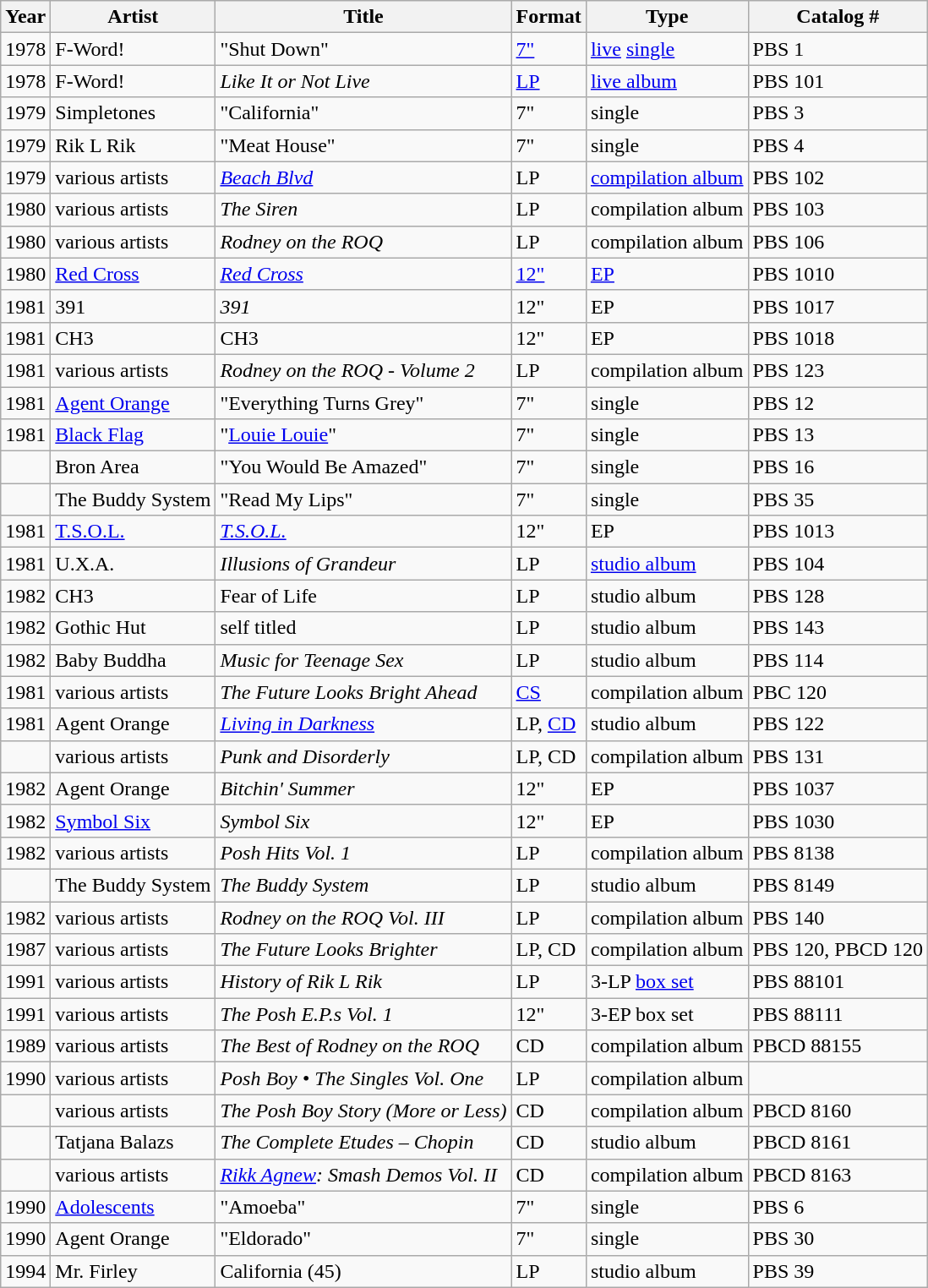<table class="wikitable sortable">
<tr>
<th>Year</th>
<th>Artist</th>
<th>Title</th>
<th>Format</th>
<th>Type</th>
<th>Catalog #</th>
</tr>
<tr>
<td>1978</td>
<td>F-Word!</td>
<td>"Shut Down"</td>
<td><a href='#'>7"</a></td>
<td><a href='#'>live</a> <a href='#'>single</a></td>
<td>PBS 1</td>
</tr>
<tr>
<td>1978</td>
<td>F-Word!</td>
<td><em>Like It or Not Live</em></td>
<td><a href='#'>LP</a></td>
<td><a href='#'>live album</a></td>
<td>PBS 101</td>
</tr>
<tr>
<td>1979</td>
<td>Simpletones</td>
<td>"California"</td>
<td>7"</td>
<td>single</td>
<td>PBS 3</td>
</tr>
<tr>
<td>1979</td>
<td>Rik L Rik</td>
<td>"Meat House"</td>
<td>7"</td>
<td>single</td>
<td>PBS 4</td>
</tr>
<tr>
<td>1979</td>
<td>various artists</td>
<td><em><a href='#'>Beach Blvd</a></em></td>
<td>LP</td>
<td><a href='#'>compilation album</a></td>
<td>PBS 102</td>
</tr>
<tr>
<td>1980</td>
<td>various artists</td>
<td><em>The Siren</em></td>
<td>LP</td>
<td>compilation album</td>
<td>PBS 103</td>
</tr>
<tr>
<td>1980</td>
<td>various artists</td>
<td><em>Rodney on the ROQ</em></td>
<td>LP</td>
<td>compilation album</td>
<td>PBS 106</td>
</tr>
<tr>
<td>1980</td>
<td><a href='#'>Red Cross</a></td>
<td><a href='#'><em>Red Cross</em></a></td>
<td><a href='#'>12"</a></td>
<td><a href='#'>EP</a></td>
<td>PBS 1010</td>
</tr>
<tr>
<td>1981</td>
<td>391</td>
<td><em>391</em></td>
<td>12"</td>
<td>EP</td>
<td>PBS 1017</td>
</tr>
<tr>
<td>1981</td>
<td>CH3</td>
<td>CH3</td>
<td>12"</td>
<td>EP</td>
<td>PBS 1018</td>
</tr>
<tr>
<td>1981</td>
<td>various artists</td>
<td><em>Rodney on the ROQ - Volume 2</em></td>
<td>LP</td>
<td>compilation album</td>
<td>PBS 123</td>
</tr>
<tr>
<td>1981</td>
<td><a href='#'>Agent Orange</a></td>
<td>"Everything Turns Grey"</td>
<td>7"</td>
<td>single</td>
<td>PBS 12</td>
</tr>
<tr>
<td>1981</td>
<td><a href='#'>Black Flag</a></td>
<td>"<a href='#'>Louie Louie</a>"</td>
<td>7"</td>
<td>single</td>
<td>PBS 13</td>
</tr>
<tr>
<td></td>
<td>Bron Area</td>
<td>"You Would Be Amazed"</td>
<td>7"</td>
<td>single</td>
<td>PBS 16</td>
</tr>
<tr>
<td></td>
<td>The Buddy System</td>
<td>"Read My Lips"</td>
<td>7"</td>
<td>single</td>
<td>PBS 35</td>
</tr>
<tr>
<td>1981</td>
<td><a href='#'>T.S.O.L.</a></td>
<td><em><a href='#'>T.S.O.L.</a></em></td>
<td>12"</td>
<td>EP</td>
<td>PBS 1013</td>
</tr>
<tr>
<td>1981</td>
<td>U.X.A.</td>
<td><em>Illusions of Grandeur</em></td>
<td>LP</td>
<td><a href='#'>studio album</a></td>
<td>PBS 104</td>
</tr>
<tr>
<td>1982</td>
<td>CH3</td>
<td>Fear of Life</td>
<td>LP</td>
<td>studio album</td>
<td>PBS 128</td>
</tr>
<tr>
<td>1982</td>
<td>Gothic Hut</td>
<td>self titled</td>
<td>LP</td>
<td>studio album</td>
<td>PBS 143</td>
</tr>
<tr>
<td>1982</td>
<td>Baby Buddha</td>
<td><em>Music for Teenage Sex</em></td>
<td>LP</td>
<td>studio album</td>
<td>PBS 114</td>
</tr>
<tr>
<td>1981</td>
<td>various artists</td>
<td><em>The Future Looks Bright Ahead</em></td>
<td><a href='#'>CS</a></td>
<td>compilation album</td>
<td>PBC 120</td>
</tr>
<tr>
<td>1981</td>
<td>Agent Orange</td>
<td><em><a href='#'>Living in Darkness</a></em></td>
<td>LP, <a href='#'>CD</a></td>
<td>studio album</td>
<td>PBS 122</td>
</tr>
<tr>
<td></td>
<td>various artists</td>
<td><em>Punk and Disorderly</em></td>
<td>LP, CD</td>
<td>compilation album</td>
<td>PBS 131</td>
</tr>
<tr>
<td>1982</td>
<td>Agent Orange</td>
<td><em>Bitchin' Summer</em></td>
<td>12"</td>
<td>EP</td>
<td>PBS 1037</td>
</tr>
<tr>
<td>1982</td>
<td><a href='#'>Symbol Six</a></td>
<td><em>Symbol Six</em></td>
<td>12"</td>
<td>EP</td>
<td>PBS 1030</td>
</tr>
<tr>
<td>1982</td>
<td>various artists</td>
<td><em>Posh Hits Vol. 1</em></td>
<td>LP</td>
<td>compilation album</td>
<td>PBS 8138</td>
</tr>
<tr>
<td></td>
<td>The Buddy System</td>
<td><em>The Buddy System</em></td>
<td>LP</td>
<td>studio album</td>
<td>PBS 8149</td>
</tr>
<tr>
<td>1982</td>
<td>various artists</td>
<td><em>Rodney on the ROQ Vol. III </em></td>
<td>LP</td>
<td>compilation album</td>
<td>PBS 140</td>
</tr>
<tr>
<td>1987</td>
<td>various artists</td>
<td><em>The Future Looks Brighter</em></td>
<td>LP, CD</td>
<td>compilation album</td>
<td>PBS 120, PBCD 120</td>
</tr>
<tr>
<td>1991</td>
<td>various artists</td>
<td><em>History of Rik L Rik</em></td>
<td>LP</td>
<td>3-LP <a href='#'>box set</a></td>
<td>PBS 88101</td>
</tr>
<tr>
<td>1991</td>
<td>various artists</td>
<td><em>The Posh E.P.s Vol. 1</em></td>
<td>12"</td>
<td>3-EP box set</td>
<td>PBS 88111</td>
</tr>
<tr>
<td>1989</td>
<td>various artists</td>
<td><em>The Best of Rodney on the ROQ</em></td>
<td>CD</td>
<td>compilation album</td>
<td>PBCD 88155</td>
</tr>
<tr>
<td>1990</td>
<td>various artists</td>
<td><em>Posh Boy • The Singles Vol. One</em></td>
<td>LP</td>
<td>compilation album</td>
<td></td>
</tr>
<tr>
<td></td>
<td>various artists</td>
<td><em>The Posh Boy Story (More or Less)</em></td>
<td>CD</td>
<td>compilation album</td>
<td>PBCD 8160</td>
</tr>
<tr>
<td></td>
<td>Tatjana Balazs</td>
<td><em>The Complete Etudes – Chopin</em></td>
<td>CD</td>
<td>studio album</td>
<td>PBCD 8161</td>
</tr>
<tr>
<td></td>
<td>various artists</td>
<td><em><a href='#'>Rikk Agnew</a>: Smash Demos Vol. II</em></td>
<td>CD</td>
<td>compilation album</td>
<td>PBCD 8163</td>
</tr>
<tr>
<td>1990</td>
<td><a href='#'>Adolescents</a></td>
<td>"Amoeba"</td>
<td>7"</td>
<td>single</td>
<td>PBS 6</td>
</tr>
<tr>
<td>1990</td>
<td>Agent Orange</td>
<td>"Eldorado"</td>
<td>7"</td>
<td>single</td>
<td>PBS 30</td>
</tr>
<tr>
<td>1994</td>
<td>Mr. Firley</td>
<td>California (45)</td>
<td>LP</td>
<td>studio album</td>
<td>PBS 39</td>
</tr>
</table>
